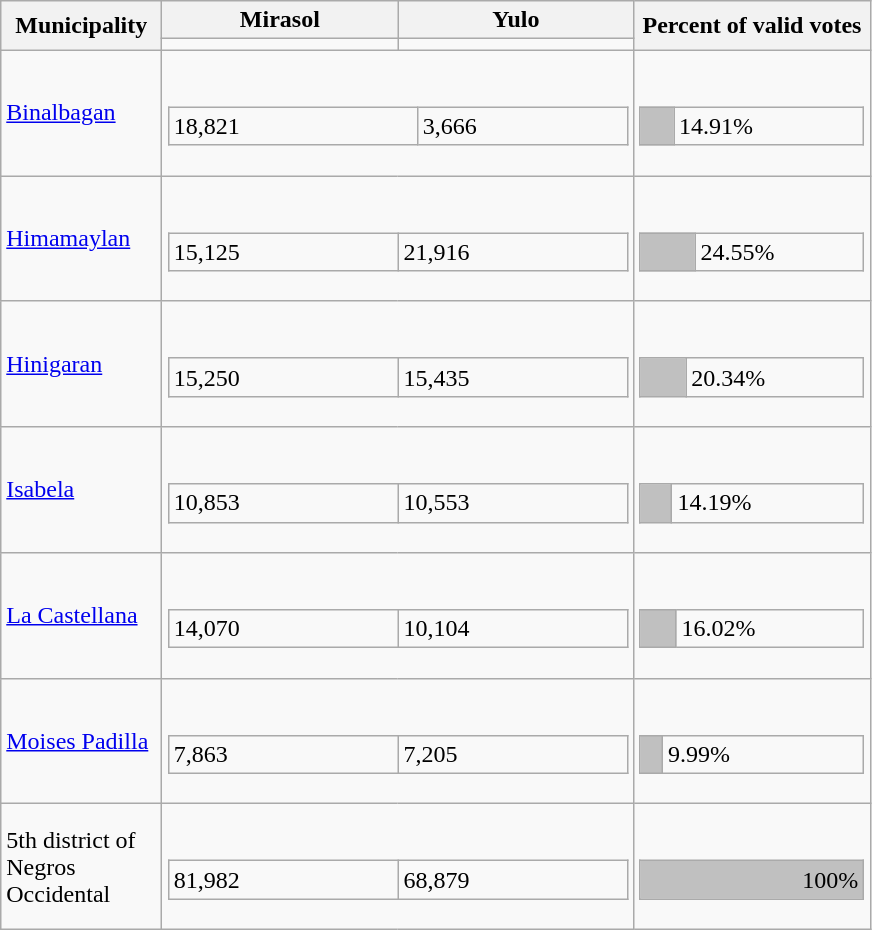<table class=wikitable size=400px>
<tr>
<th rowspan=2 width=100px>Municipality</th>
<th width=150px>Mirasol</th>
<th width=150px>Yulo</th>
<th rowspan=2 width=150px>Percent of valid votes</th>
</tr>
<tr>
<td></td>
<td></td>
</tr>
<tr>
<td><a href='#'>Binalbagan</a></td>
<td colspan=2><br><table class=wikitable width=100% border=0>
<tr>
<td bgcolor=>18,821</td>
<td bgcolor=>3,666</td>
</tr>
</table>
</td>
<td><br><table class=wikitable width=100% border=0>
<tr>
<td bgcolor=silver width=14.91%></td>
<td>14.91%</td>
</tr>
</table>
</td>
</tr>
<tr>
<td><a href='#'>Himamaylan</a></td>
<td colspan=2><br><table class=wikitable width=100% border=0>
<tr>
<td bgcolor=>15,125</td>
<td bgcolor=>21,916</td>
</tr>
</table>
</td>
<td><br><table class=wikitable width=100% border=0>
<tr>
<td bgcolor=silver width=24.55%></td>
<td>24.55%</td>
</tr>
</table>
</td>
</tr>
<tr>
<td><a href='#'>Hinigaran</a></td>
<td colspan=2><br><table class=wikitable width=100% border=0>
<tr>
<td bgcolor=>15,250</td>
<td bgcolor=>15,435</td>
</tr>
</table>
</td>
<td><br><table class=wikitable width=100% border=0>
<tr>
<td bgcolor=silver width=20.34%></td>
<td>20.34%</td>
</tr>
</table>
</td>
</tr>
<tr>
<td><a href='#'>Isabela</a></td>
<td colspan=2><br><table class=wikitable width=100% border=0>
<tr>
<td bgcolor=>10,853</td>
<td bgcolor=>10,553</td>
</tr>
</table>
</td>
<td><br><table class=wikitable width=100% border=0>
<tr>
<td bgcolor=silver width=14.19%></td>
<td>14.19%</td>
</tr>
</table>
</td>
</tr>
<tr>
<td><a href='#'>La Castellana</a></td>
<td colspan=2><br><table class=wikitable width=100% border=0>
<tr>
<td bgcolor=>14,070</td>
<td bgcolor=>10,104</td>
</tr>
</table>
</td>
<td><br><table class=wikitable width=100% border=0>
<tr>
<td bgcolor=silver width=16.02%></td>
<td>16.02%</td>
</tr>
</table>
</td>
</tr>
<tr>
<td><a href='#'>Moises Padilla</a></td>
<td colspan=2><br><table class=wikitable width=100% border=0>
<tr>
<td bgcolor=>7,863</td>
<td bgcolor=>7,205</td>
</tr>
</table>
</td>
<td><br><table class=wikitable width=100% border=0>
<tr>
<td bgcolor=silver width=9.99%></td>
<td>9.99%</td>
</tr>
</table>
</td>
</tr>
<tr>
<td>5th district of Negros Occidental</td>
<td colspan=2><br><table class=wikitable width=100% border=0>
<tr>
<td bgcolor=>81,982</td>
<td bgcolor=>68,879</td>
</tr>
</table>
</td>
<td><br><table class=wikitable width=100% border=0>
<tr>
<td bgcolor=silver colspan=2 align=right>100%</td>
</tr>
</table>
</td>
</tr>
</table>
